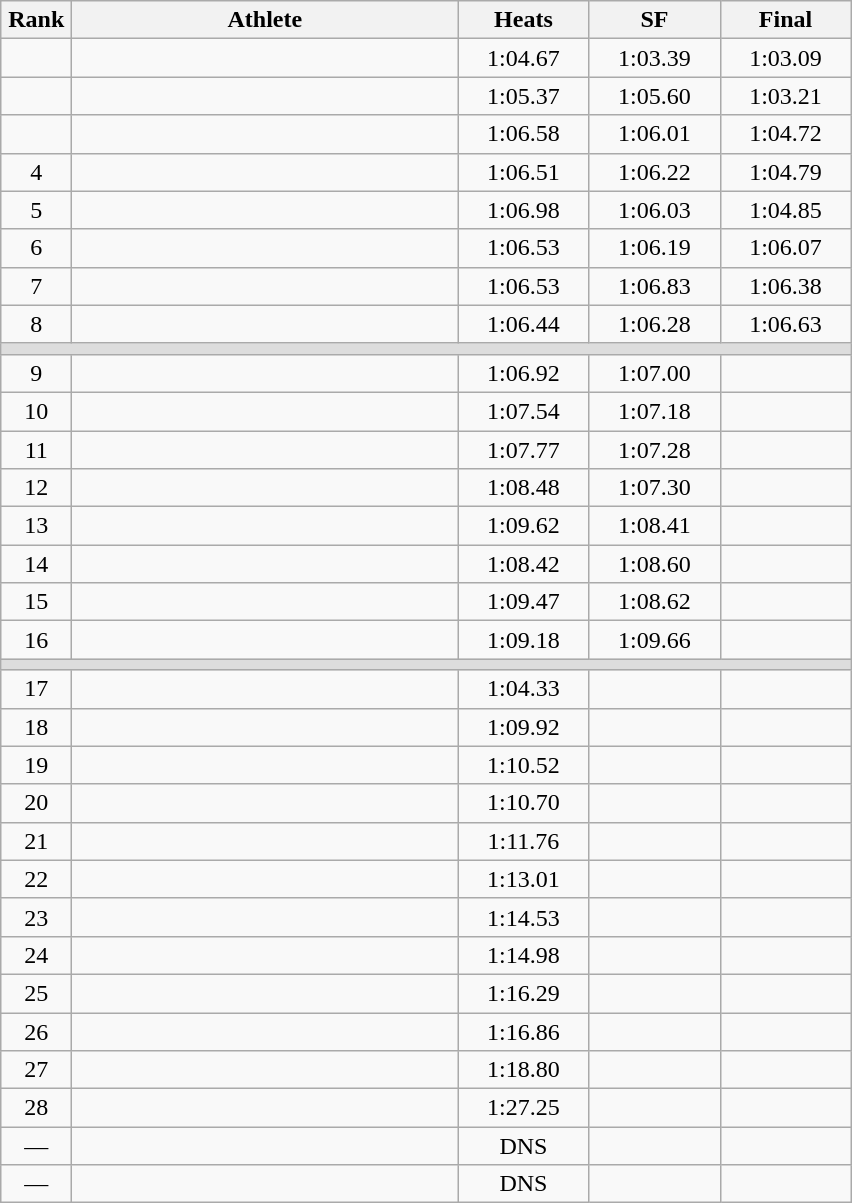<table class=wikitable style="text-align:center">
<tr>
<th width=40>Rank</th>
<th width=250>Athlete</th>
<th width=80>Heats</th>
<th width=80>SF</th>
<th width=80>Final</th>
</tr>
<tr>
<td></td>
<td align=left></td>
<td>1:04.67</td>
<td>1:03.39</td>
<td>1:03.09</td>
</tr>
<tr>
<td></td>
<td align=left></td>
<td>1:05.37</td>
<td>1:05.60</td>
<td>1:03.21</td>
</tr>
<tr>
<td></td>
<td align=left></td>
<td>1:06.58</td>
<td>1:06.01</td>
<td>1:04.72</td>
</tr>
<tr>
<td>4</td>
<td align=left></td>
<td>1:06.51</td>
<td>1:06.22</td>
<td>1:04.79</td>
</tr>
<tr>
<td>5</td>
<td align=left></td>
<td>1:06.98</td>
<td>1:06.03</td>
<td>1:04.85</td>
</tr>
<tr>
<td>6</td>
<td align=left></td>
<td>1:06.53</td>
<td>1:06.19</td>
<td>1:06.07</td>
</tr>
<tr>
<td>7</td>
<td align=left></td>
<td>1:06.53</td>
<td>1:06.83</td>
<td>1:06.38</td>
</tr>
<tr>
<td>8</td>
<td align=left></td>
<td>1:06.44</td>
<td>1:06.28</td>
<td>1:06.63</td>
</tr>
<tr bgcolor=#DDDDDD>
<td colspan=5></td>
</tr>
<tr>
<td>9</td>
<td align=left></td>
<td>1:06.92</td>
<td>1:07.00</td>
<td></td>
</tr>
<tr>
<td>10</td>
<td align=left></td>
<td>1:07.54</td>
<td>1:07.18</td>
<td></td>
</tr>
<tr>
<td>11</td>
<td align=left></td>
<td>1:07.77</td>
<td>1:07.28</td>
<td></td>
</tr>
<tr>
<td>12</td>
<td align=left></td>
<td>1:08.48</td>
<td>1:07.30</td>
<td></td>
</tr>
<tr>
<td>13</td>
<td align=left></td>
<td>1:09.62 </td>
<td>1:08.41</td>
<td></td>
</tr>
<tr>
<td>14</td>
<td align=left></td>
<td>1:08.42</td>
<td>1:08.60</td>
<td></td>
</tr>
<tr>
<td>15</td>
<td align=left></td>
<td>1:09.47</td>
<td>1:08.62</td>
<td></td>
</tr>
<tr>
<td>16</td>
<td align=left></td>
<td>1:09.18</td>
<td>1:09.66</td>
<td></td>
</tr>
<tr bgcolor=#DDDDDD>
<td colspan=5></td>
</tr>
<tr>
<td>17</td>
<td align=left></td>
<td>1:04.33 </td>
<td></td>
<td></td>
</tr>
<tr>
<td>18</td>
<td align=left></td>
<td>1:09.92</td>
<td></td>
<td></td>
</tr>
<tr>
<td>19</td>
<td align=left></td>
<td>1:10.52</td>
<td></td>
<td></td>
</tr>
<tr>
<td>20</td>
<td align=left></td>
<td>1:10.70</td>
<td></td>
<td></td>
</tr>
<tr>
<td>21</td>
<td align=left></td>
<td>1:11.76</td>
<td></td>
<td></td>
</tr>
<tr>
<td>22</td>
<td align=left></td>
<td>1:13.01</td>
<td></td>
<td></td>
</tr>
<tr>
<td>23</td>
<td align=left></td>
<td>1:14.53</td>
<td></td>
<td></td>
</tr>
<tr>
<td>24</td>
<td align=left></td>
<td>1:14.98</td>
<td></td>
<td></td>
</tr>
<tr>
<td>25</td>
<td align=left></td>
<td>1:16.29</td>
<td></td>
<td></td>
</tr>
<tr>
<td>26</td>
<td align=left></td>
<td>1:16.86</td>
<td></td>
<td></td>
</tr>
<tr>
<td>27</td>
<td align=left></td>
<td>1:18.80</td>
<td></td>
<td></td>
</tr>
<tr>
<td>28</td>
<td align=left></td>
<td>1:27.25</td>
<td></td>
<td></td>
</tr>
<tr>
<td>—</td>
<td align=left></td>
<td>DNS</td>
<td></td>
<td></td>
</tr>
<tr>
<td>—</td>
<td align=left></td>
<td>DNS</td>
<td></td>
<td></td>
</tr>
</table>
